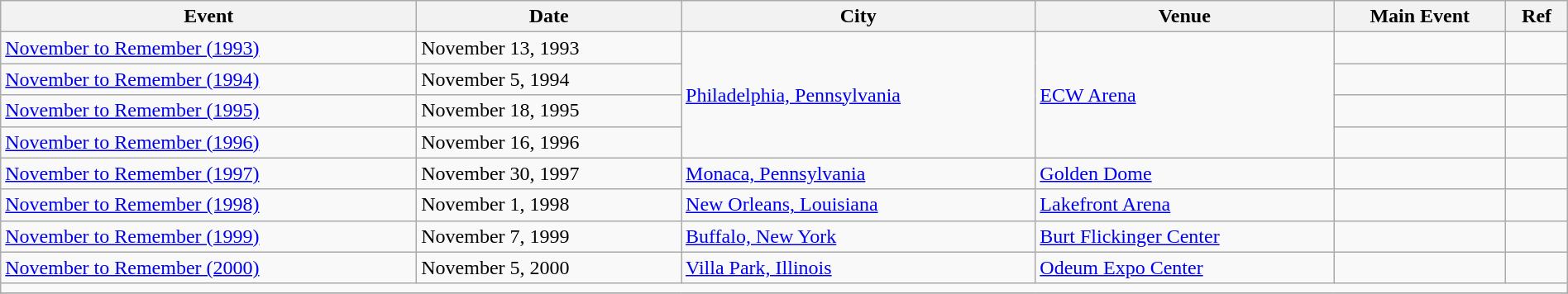<table class="wikitable sortable" style="align: center" width=100%>
<tr>
<th>Event</th>
<th>Date</th>
<th>City</th>
<th>Venue</th>
<th>Main Event</th>
<th>Ref</th>
</tr>
<tr>
<td><a href='#'>November to Remember (1993)</a></td>
<td>November 13, 1993</td>
<td rowspan="4"><a href='#'>Philadelphia, Pennsylvania</a></td>
<td rowspan="4"><a href='#'>ECW Arena</a></td>
<td></td>
<td></td>
</tr>
<tr>
<td><a href='#'>November to Remember (1994)</a></td>
<td>November 5, 1994</td>
<td></td>
<td></td>
</tr>
<tr>
<td><a href='#'>November to Remember (1995)</a></td>
<td>November 18, 1995</td>
<td></td>
<td></td>
</tr>
<tr>
<td><a href='#'>November to Remember (1996)</a></td>
<td>November 16, 1996</td>
<td></td>
<td></td>
</tr>
<tr>
<td><a href='#'>November to Remember (1997)</a></td>
<td>November 30, 1997</td>
<td><a href='#'>Monaca, Pennsylvania</a></td>
<td><a href='#'>Golden Dome</a></td>
<td></td>
<td></td>
</tr>
<tr>
<td><a href='#'>November to Remember (1998)</a></td>
<td>November 1, 1998</td>
<td><a href='#'>New Orleans, Louisiana</a></td>
<td><a href='#'>Lakefront Arena</a></td>
<td></td>
<td></td>
</tr>
<tr>
<td><a href='#'>November to Remember (1999)</a></td>
<td>November 7, 1999</td>
<td><a href='#'>Buffalo, New York</a></td>
<td><a href='#'>Burt Flickinger Center</a></td>
<td></td>
<td></td>
</tr>
<tr>
<td><a href='#'>November to Remember (2000)</a></td>
<td>November 5, 2000</td>
<td><a href='#'>Villa Park, Illinois</a></td>
<td><a href='#'>Odeum Expo Center</a></td>
<td></td>
<td></td>
</tr>
<tr>
<td colspan="10"></td>
</tr>
<tr>
</tr>
</table>
